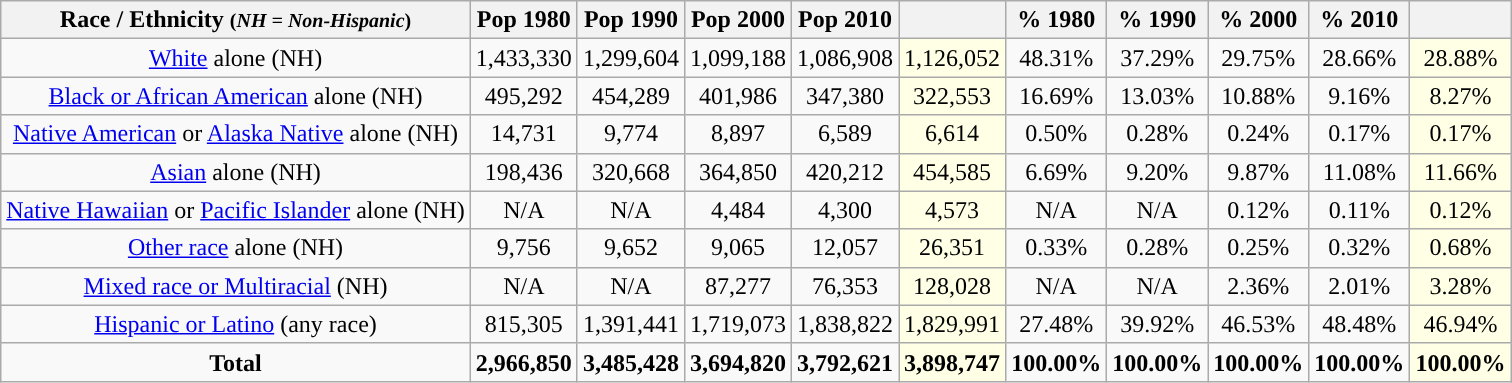<table class="wikitable" style="text-align:center;">
<tr>
<th>Race / Ethnicity <small>(<em>NH = Non-Hispanic</em>)</small></th>
<th>Pop 1980</th>
<th>Pop 1990</th>
<th>Pop 2000</th>
<th>Pop 2010</th>
<th></th>
<th>% 1980</th>
<th>% 1990</th>
<th>% 2000</th>
<th>% 2010</th>
<th></th>
</tr>
<tr>
<td><a href='#'>White</a> alone (NH)</td>
<td>1,433,330</td>
<td>1,299,604</td>
<td>1,099,188</td>
<td>1,086,908</td>
<td style='background: #ffffe6;'>1,126,052</td>
<td>48.31%</td>
<td>37.29%</td>
<td>29.75%</td>
<td>28.66%</td>
<td style='background: #ffffe6;'>28.88%</td>
</tr>
<tr>
<td><a href='#'>Black or African American</a> alone (NH)</td>
<td>495,292</td>
<td>454,289</td>
<td>401,986</td>
<td>347,380</td>
<td style='background: #ffffe6;'>322,553</td>
<td>16.69%</td>
<td>13.03%</td>
<td>10.88%</td>
<td>9.16%</td>
<td style='background: #ffffe6;'>8.27%</td>
</tr>
<tr>
<td><a href='#'>Native American</a> or <a href='#'>Alaska Native</a> alone (NH)</td>
<td>14,731</td>
<td>9,774</td>
<td>8,897</td>
<td>6,589</td>
<td style='background: #ffffe6;'>6,614</td>
<td>0.50%</td>
<td>0.28%</td>
<td>0.24%</td>
<td>0.17%</td>
<td style='background: #ffffe6;'>0.17%</td>
</tr>
<tr>
<td><a href='#'>Asian</a> alone (NH)</td>
<td>198,436</td>
<td>320,668</td>
<td>364,850</td>
<td>420,212</td>
<td style='background: #ffffe6;'>454,585</td>
<td>6.69%</td>
<td>9.20%</td>
<td>9.87%</td>
<td>11.08%</td>
<td style='background: #ffffe6;'>11.66%</td>
</tr>
<tr>
<td><a href='#'>Native Hawaiian</a> or <a href='#'>Pacific Islander</a> alone (NH)</td>
<td>N/A</td>
<td>N/A</td>
<td>4,484</td>
<td>4,300</td>
<td style='background: #ffffe6;'>4,573</td>
<td>N/A</td>
<td>N/A</td>
<td>0.12%</td>
<td>0.11%</td>
<td style='background: #ffffe6;'>0.12%</td>
</tr>
<tr>
<td><a href='#'>Other race</a> alone (NH)</td>
<td>9,756</td>
<td>9,652</td>
<td>9,065</td>
<td>12,057</td>
<td style='background: #ffffe6;'>26,351</td>
<td>0.33%</td>
<td>0.28%</td>
<td>0.25%</td>
<td>0.32%</td>
<td style='background: #ffffe6;'>0.68%</td>
</tr>
<tr>
<td><a href='#'>Mixed race or Multiracial</a> (NH)</td>
<td>N/A</td>
<td>N/A</td>
<td>87,277</td>
<td>76,353</td>
<td style='background: #ffffe6;'>128,028</td>
<td>N/A</td>
<td>N/A</td>
<td>2.36%</td>
<td>2.01%</td>
<td style='background: #ffffe6;'>3.28%</td>
</tr>
<tr>
<td><a href='#'>Hispanic or Latino</a> (any race)</td>
<td>815,305</td>
<td>1,391,441</td>
<td>1,719,073</td>
<td>1,838,822</td>
<td style='background: #ffffe6;'>1,829,991</td>
<td>27.48%</td>
<td>39.92%</td>
<td>46.53%</td>
<td>48.48%</td>
<td style='background: #ffffe6;'>46.94%</td>
</tr>
<tr>
<td><strong>Total</strong></td>
<td><strong>2,966,850</strong></td>
<td><strong>3,485,428</strong></td>
<td><strong>3,694,820</strong></td>
<td><strong>3,792,621</strong></td>
<td style='background: #ffffe6;'><strong>3,898,747</strong></td>
<td><strong>100.00%</strong></td>
<td><strong>100.00%</strong></td>
<td><strong>100.00%</strong></td>
<td><strong>100.00%</strong></td>
<td style='background: #ffffe6;'><strong>100.00%</strong></td>
</tr>
</table>
